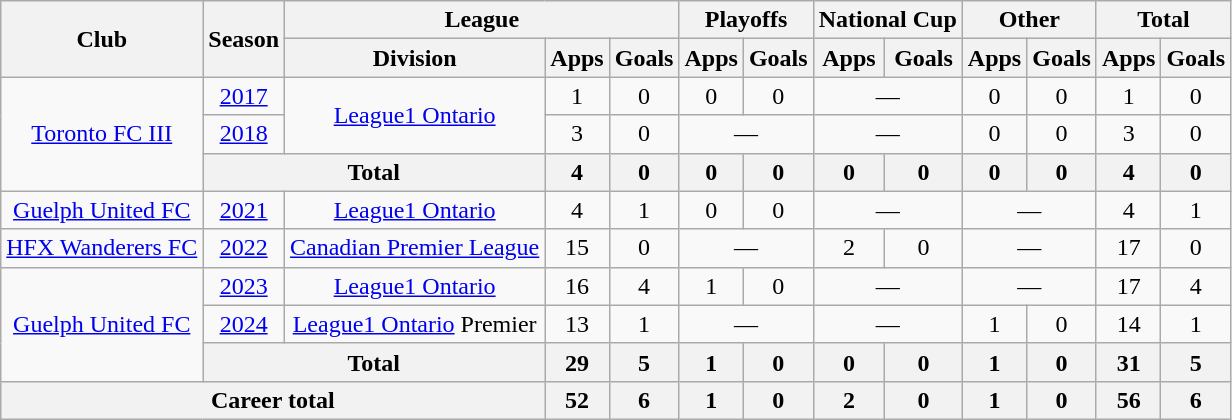<table class="wikitable" style="text-align: center">
<tr>
<th rowspan="2">Club</th>
<th rowspan="2">Season</th>
<th colspan="3">League</th>
<th colspan="2">Playoffs</th>
<th colspan="2">National Cup</th>
<th colspan="2">Other</th>
<th colspan="2">Total</th>
</tr>
<tr>
<th>Division</th>
<th>Apps</th>
<th>Goals</th>
<th>Apps</th>
<th>Goals</th>
<th>Apps</th>
<th>Goals</th>
<th>Apps</th>
<th>Goals</th>
<th>Apps</th>
<th>Goals</th>
</tr>
<tr>
<td rowspan=3><a href='#'>Toronto FC III</a></td>
<td><a href='#'>2017</a></td>
<td rowspan=2><a href='#'>League1 Ontario</a></td>
<td>1</td>
<td>0</td>
<td>0</td>
<td>0</td>
<td colspan="2">—</td>
<td>0</td>
<td>0</td>
<td>1</td>
<td>0</td>
</tr>
<tr>
<td><a href='#'>2018</a></td>
<td>3</td>
<td>0</td>
<td colspan="2">—</td>
<td colspan="2">—</td>
<td>0</td>
<td>0</td>
<td>3</td>
<td>0</td>
</tr>
<tr>
<th colspan="2">Total</th>
<th>4</th>
<th>0</th>
<th>0</th>
<th>0</th>
<th>0</th>
<th>0</th>
<th>0</th>
<th>0</th>
<th>4</th>
<th>0</th>
</tr>
<tr>
<td><a href='#'>Guelph United FC</a></td>
<td><a href='#'>2021</a></td>
<td><a href='#'>League1 Ontario</a></td>
<td>4</td>
<td>1</td>
<td>0</td>
<td>0</td>
<td colspan="2">—</td>
<td colspan="2">—</td>
<td>4</td>
<td>1</td>
</tr>
<tr>
<td><a href='#'>HFX Wanderers FC</a></td>
<td><a href='#'>2022</a></td>
<td><a href='#'>Canadian Premier League</a></td>
<td>15</td>
<td>0</td>
<td colspan="2">—</td>
<td>2</td>
<td>0</td>
<td colspan="2">—</td>
<td>17</td>
<td>0</td>
</tr>
<tr>
<td rowspan=3><a href='#'>Guelph United FC</a></td>
<td><a href='#'>2023</a></td>
<td><a href='#'>League1 Ontario</a></td>
<td>16</td>
<td>4</td>
<td>1</td>
<td>0</td>
<td colspan="2">—</td>
<td colspan="2">—</td>
<td>17</td>
<td>4</td>
</tr>
<tr>
<td><a href='#'>2024</a></td>
<td><a href='#'>League1 Ontario</a> Premier</td>
<td>13</td>
<td>1</td>
<td colspan="2">—</td>
<td colspan="2">—</td>
<td>1</td>
<td>0</td>
<td>14</td>
<td>1</td>
</tr>
<tr>
<th colspan="2">Total</th>
<th>29</th>
<th>5</th>
<th>1</th>
<th>0</th>
<th>0</th>
<th>0</th>
<th>1</th>
<th>0</th>
<th>31</th>
<th>5</th>
</tr>
<tr>
<th colspan="3">Career total</th>
<th>52</th>
<th>6</th>
<th>1</th>
<th>0</th>
<th>2</th>
<th>0</th>
<th>1</th>
<th>0</th>
<th>56</th>
<th>6</th>
</tr>
</table>
